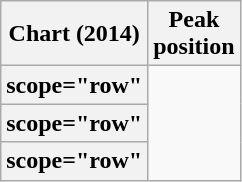<table class="wikitable sortable plainrowheaders">
<tr>
<th scope="col">Chart (2014)</th>
<th scope="col">Peak<br>position</th>
</tr>
<tr>
<th>scope="row"</th>
</tr>
<tr>
<th>scope="row"</th>
</tr>
<tr>
<th>scope="row"</th>
</tr>
</table>
